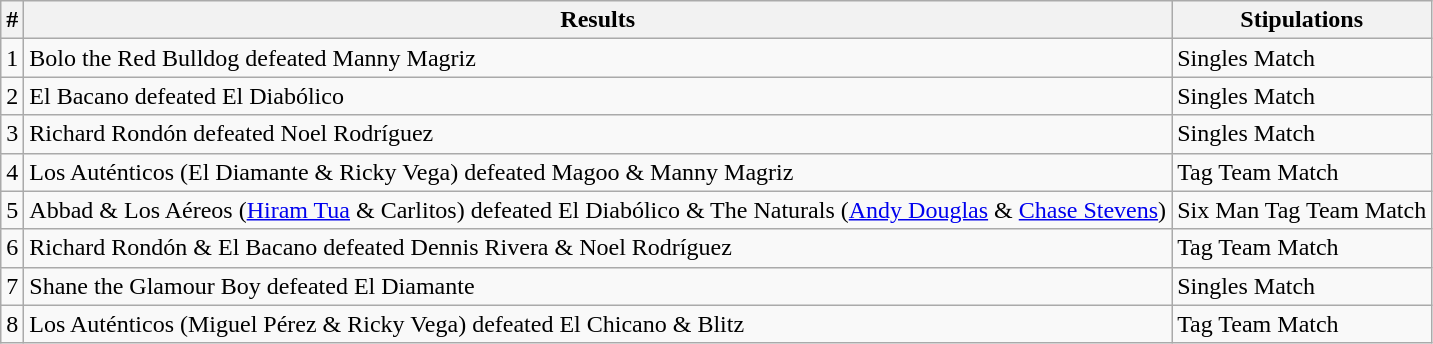<table class="wikitable">
<tr>
<th>#</th>
<th>Results</th>
<th>Stipulations</th>
</tr>
<tr>
<td>1</td>
<td>Bolo the Red Bulldog defeated Manny Magriz</td>
<td>Singles Match</td>
</tr>
<tr>
<td>2</td>
<td>El Bacano defeated El Diabólico</td>
<td>Singles Match</td>
</tr>
<tr>
<td>3</td>
<td>Richard Rondón defeated Noel Rodríguez</td>
<td>Singles Match</td>
</tr>
<tr>
<td>4</td>
<td>Los Auténticos (El Diamante & Ricky Vega) defeated Magoo & Manny Magriz</td>
<td>Tag Team Match</td>
</tr>
<tr>
<td>5</td>
<td>Abbad & Los Aéreos (<a href='#'>Hiram Tua</a> & Carlitos) defeated El Diabólico & The Naturals (<a href='#'>Andy Douglas</a> & <a href='#'>Chase Stevens</a>)</td>
<td>Six Man Tag Team Match</td>
</tr>
<tr>
<td>6</td>
<td>Richard Rondón & El Bacano defeated Dennis Rivera & Noel Rodríguez</td>
<td>Tag Team Match</td>
</tr>
<tr>
<td>7</td>
<td>Shane the Glamour Boy defeated El Diamante</td>
<td>Singles Match</td>
</tr>
<tr>
<td>8</td>
<td>Los Auténticos (Miguel Pérez & Ricky Vega) defeated El Chicano & Blitz</td>
<td>Tag Team Match</td>
</tr>
</table>
